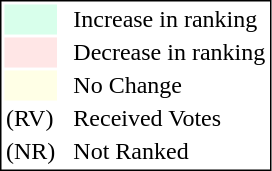<table style="border:1px solid black;">
<tr>
<td style="background:#D8FFEB; width:20px;"></td>
<td> </td>
<td>Increase in ranking</td>
</tr>
<tr>
<td style="background:#FFE6E6; width:20px;"></td>
<td> </td>
<td>Decrease in ranking</td>
</tr>
<tr>
<td style="background:#FFFFE6; width:20px;"></td>
<td> </td>
<td>No Change</td>
</tr>
<tr>
<td>(RV)</td>
<td> </td>
<td>Received Votes</td>
</tr>
<tr>
<td>(NR)</td>
<td> </td>
<td>Not Ranked</td>
</tr>
</table>
